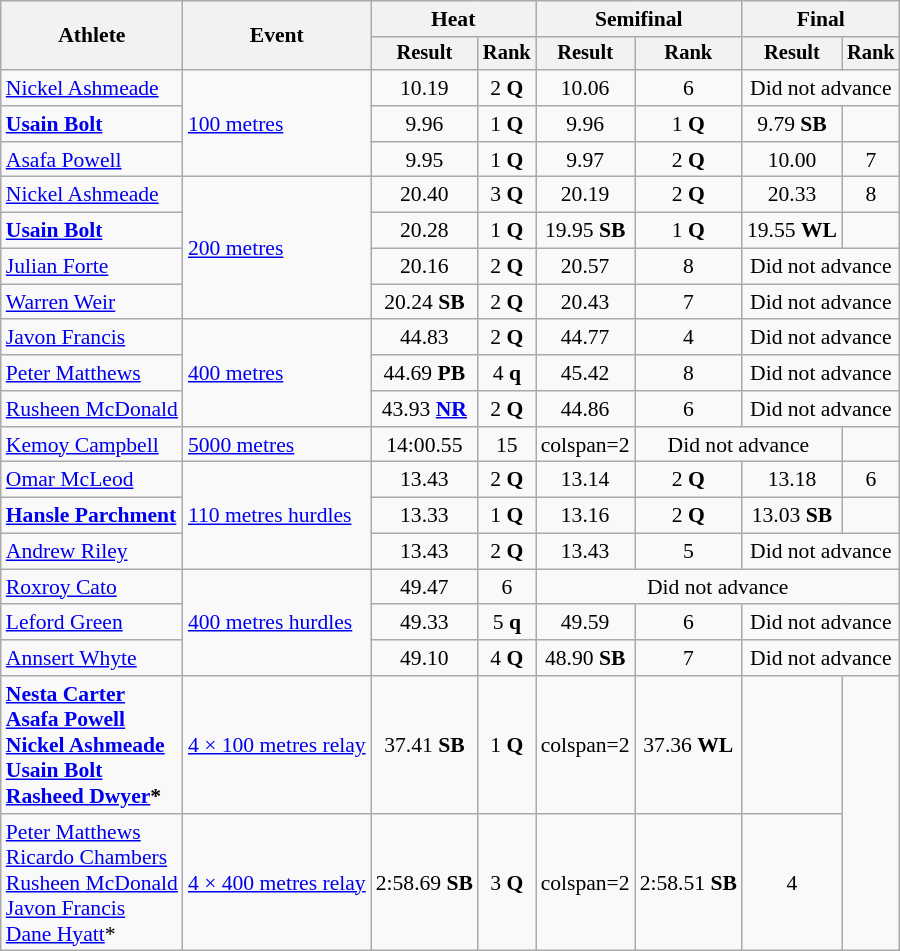<table class="wikitable" style="font-size:90%">
<tr>
<th rowspan="2">Athlete</th>
<th rowspan="2">Event</th>
<th colspan="2">Heat</th>
<th colspan="2">Semifinal</th>
<th colspan="2">Final</th>
</tr>
<tr style="font-size:95%">
<th>Result</th>
<th>Rank</th>
<th>Result</th>
<th>Rank</th>
<th>Result</th>
<th>Rank</th>
</tr>
<tr style=text-align:center>
<td style=text-align:left><a href='#'>Nickel Ashmeade</a></td>
<td style=text-align:left rowspan=3><a href='#'>100 metres</a></td>
<td>10.19</td>
<td>2 <strong>Q</strong></td>
<td>10.06</td>
<td>6</td>
<td colspan=2>Did not advance</td>
</tr>
<tr style=text-align:center>
<td style=text-align:left><strong><a href='#'>Usain Bolt</a></strong></td>
<td>9.96</td>
<td>1 <strong>Q</strong></td>
<td>9.96</td>
<td>1 <strong>Q</strong></td>
<td>9.79 <strong>SB</strong></td>
<td></td>
</tr>
<tr style=text-align:center>
<td style=text-align:left><a href='#'>Asafa Powell</a></td>
<td>9.95</td>
<td>1 <strong>Q</strong></td>
<td>9.97</td>
<td>2 <strong>Q</strong></td>
<td>10.00</td>
<td>7</td>
</tr>
<tr style=text-align:center>
<td style=text-align:left><a href='#'>Nickel Ashmeade</a></td>
<td style=text-align:left rowspan=4><a href='#'>200 metres</a></td>
<td>20.40</td>
<td>3 <strong>Q</strong></td>
<td>20.19</td>
<td>2 <strong>Q</strong></td>
<td>20.33</td>
<td>8</td>
</tr>
<tr style=text-align:center>
<td style=text-align:left><strong><a href='#'>Usain Bolt</a></strong></td>
<td>20.28</td>
<td>1 <strong>Q</strong></td>
<td>19.95 <strong>SB</strong></td>
<td>1 <strong>Q</strong></td>
<td>19.55 <strong>WL</strong></td>
<td></td>
</tr>
<tr style="text-align:center">
<td style=text-align:left><a href='#'>Julian Forte</a></td>
<td>20.16</td>
<td>2 <strong>Q</strong></td>
<td>20.57</td>
<td>8</td>
<td colspan="2">Did not advance</td>
</tr>
<tr style="text-align:center">
<td style=text-align:left><a href='#'>Warren Weir</a></td>
<td>20.24 <strong>SB</strong></td>
<td>2 <strong>Q</strong></td>
<td>20.43</td>
<td>7</td>
<td colspan="2">Did not advance</td>
</tr>
<tr style=text-align:center>
<td style=text-align:left><a href='#'>Javon Francis</a></td>
<td style=text-align:left rowspan=3><a href='#'>400 metres</a></td>
<td>44.83</td>
<td>2 <strong>Q</strong></td>
<td>44.77</td>
<td>4</td>
<td colspan=2>Did not advance</td>
</tr>
<tr style=text-align:center>
<td style=text-align:left><a href='#'>Peter Matthews</a></td>
<td>44.69 <strong>PB</strong></td>
<td>4 <strong>q</strong></td>
<td>45.42</td>
<td>8</td>
<td colspan=2>Did not advance</td>
</tr>
<tr style=text-align:center>
<td style=text-align:left><a href='#'>Rusheen McDonald</a></td>
<td>43.93 <strong><a href='#'>NR</a></strong></td>
<td>2 <strong>Q</strong></td>
<td>44.86</td>
<td>6</td>
<td colspan=2>Did not advance</td>
</tr>
<tr style="text-align:center">
<td style=text-align:left><a href='#'>Kemoy Campbell</a></td>
<td style=text-align:left><a href='#'>5000 metres</a></td>
<td>14:00.55</td>
<td>15</td>
<td>colspan=2 </td>
<td colspan="2">Did not advance</td>
</tr>
<tr style=text-align:center>
<td style=text-align:left><a href='#'>Omar McLeod</a></td>
<td style=text-align:left rowspan=3><a href='#'>110 metres hurdles</a></td>
<td>13.43</td>
<td>2 <strong>Q</strong></td>
<td>13.14</td>
<td>2 <strong>Q</strong></td>
<td>13.18</td>
<td>6</td>
</tr>
<tr style=text-align:center>
<td style=text-align:left><strong><a href='#'>Hansle Parchment</a></strong></td>
<td>13.33</td>
<td>1 <strong>Q</strong></td>
<td>13.16</td>
<td>2 <strong>Q</strong></td>
<td>13.03 <strong>SB</strong></td>
<td></td>
</tr>
<tr style=text-align:center>
<td style=text-align:left><a href='#'>Andrew Riley</a></td>
<td>13.43</td>
<td>2 <strong>Q</strong></td>
<td>13.43</td>
<td>5</td>
<td colspan=2>Did not advance</td>
</tr>
<tr style=text-align:center>
<td style=text-align:left><a href='#'>Roxroy Cato</a></td>
<td style=text-align:left rowspan=3><a href='#'>400 metres hurdles</a></td>
<td>49.47</td>
<td>6</td>
<td colspan=4>Did not advance</td>
</tr>
<tr style=text-align:center>
<td style=text-align:left><a href='#'>Leford Green</a></td>
<td>49.33</td>
<td>5 <strong>q</strong></td>
<td>49.59</td>
<td>6</td>
<td colspan=2>Did not advance</td>
</tr>
<tr style=text-align:center>
<td style=text-align:left><a href='#'>Annsert Whyte</a></td>
<td>49.10</td>
<td>4 <strong>Q</strong></td>
<td>48.90 <strong>SB</strong></td>
<td>7</td>
<td colspan=2>Did not advance</td>
</tr>
<tr style=text-align:center>
<td style=text-align:left><strong><a href='#'>Nesta Carter</a><br><a href='#'>Asafa Powell</a><br><a href='#'>Nickel Ashmeade</a><br><a href='#'>Usain Bolt</a><br><a href='#'>Rasheed Dwyer</a>*</strong></td>
<td style=text-align:left><a href='#'>4 × 100 metres relay</a></td>
<td>37.41 <strong>SB</strong></td>
<td>1 <strong>Q</strong></td>
<td>colspan=2 </td>
<td>37.36 <strong>WL</strong></td>
<td></td>
</tr>
<tr style=text-align:center>
<td style=text-align:left><a href='#'>Peter Matthews</a><br><a href='#'>Ricardo Chambers</a><br><a href='#'>Rusheen McDonald</a><br><a href='#'>Javon Francis</a><br><a href='#'>Dane Hyatt</a>*</td>
<td style=text-align:left><a href='#'>4 × 400 metres relay</a></td>
<td>2:58.69 <strong>SB</strong></td>
<td>3 <strong>Q</strong></td>
<td>colspan=2 </td>
<td>2:58.51 <strong>SB</strong></td>
<td>4</td>
</tr>
</table>
